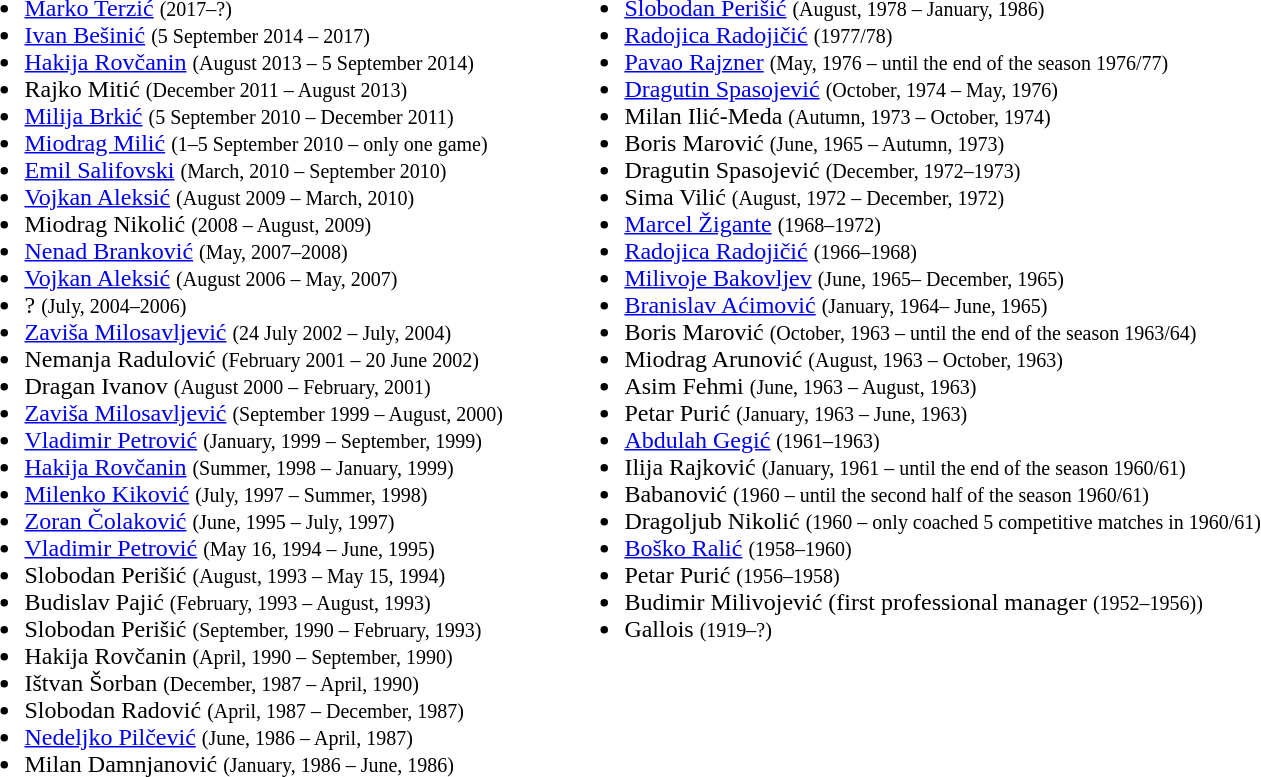<table>
<tr>
<td valign="top"><br><ul><li> <a href='#'>Marko Terzić</a> <small>(2017–?)</small></li><li> <a href='#'>Ivan Bešinić</a> <small>(5 September 2014 – 2017)</small></li><li> <a href='#'>Hakija Rovčanin</a> <small>(August 2013 – 5 September 2014)</small></li><li> Rajko Mitić <small>(December 2011 – August 2013)</small></li><li> <a href='#'>Milija Brkić</a> <small>(5 September 2010 – December 2011)</small></li><li> <a href='#'>Miodrag Milić</a> <small>(1–5 September 2010 – only one game)</small></li><li> <a href='#'>Emil Salifovski</a> <small>(March, 2010 – September 2010)</small></li><li> <a href='#'>Vojkan Aleksić</a> <small>(August 2009 – March, 2010)</small></li><li> Miodrag Nikolić <small>(2008 – August, 2009)</small></li><li> <a href='#'>Nenad Branković</a> <small>(May, 2007–2008)</small></li><li> <a href='#'>Vojkan Aleksić</a> <small>(August 2006 – May, 2007)</small></li><li> ? <small>(July, 2004–2006)</small></li><li> <a href='#'>Zaviša Milosavljević</a> <small>(24 July 2002 – July, 2004)</small></li><li> Nemanja Radulović <small>(February 2001 – 20 June 2002)</small></li><li> Dragan Ivanov <small>(August 2000 – February, 2001)</small></li><li> <a href='#'>Zaviša Milosavljević</a> <small>(September 1999 – August, 2000)</small></li><li> <a href='#'>Vladimir Petrović</a> <small>(January, 1999 – September, 1999)</small></li><li> <a href='#'>Hakija Rovčanin</a> <small>(Summer, 1998 – January, 1999)</small></li><li> <a href='#'>Milenko Kiković</a> <small>(July, 1997 – Summer, 1998)</small></li><li> <a href='#'>Zoran Čolaković</a> <small>(June, 1995 – July, 1997)</small></li><li> <a href='#'>Vladimir Petrović</a> <small>(May 16, 1994 – June, 1995)</small></li><li> Slobodan Perišić <small>(August, 1993 – May 15, 1994)</small></li><li> Budislav Pajić <small>(February, 1993 – August, 1993)</small></li><li> Slobodan Perišić <small>(September, 1990 – February, 1993)</small></li><li> Hakija Rovčanin <small>(April, 1990 – September, 1990)</small></li><li> Ištvan Šorban <small>(December, 1987 – April, 1990)</small></li><li> Slobodan Radović <small>(April, 1987 – December, 1987)</small></li><li> <a href='#'>Nedeljko Pilčević</a> <small>(June, 1986 – April, 1987)</small></li><li> Milan Damnjanović <small>(January, 1986 – June, 1986)</small></li></ul></td>
<td width="33"> </td>
<td valign="top"><br><ul><li> <a href='#'>Slobodan Perišić</a> <small>(August, 1978 – January, 1986)</small></li><li> <a href='#'>Radojica Radojičić</a> <small>(1977/78)</small></li><li> <a href='#'>Pavao Rajzner</a> <small>(May, 1976 – until the end of the season 1976/77)</small></li><li> <a href='#'>Dragutin Spasojević</a> <small>(October, 1974 – May, 1976)</small></li><li> Milan Ilić-Meda <small>(Autumn, 1973 – October, 1974)</small></li><li> Boris Marović <small>(June, 1965 – Autumn, 1973)</small></li><li> Dragutin Spasojević <small>(December, 1972–1973)</small></li><li> Sima Vilić <small>(August, 1972 – December, 1972)</small></li><li> <a href='#'>Marcel Žigante</a> <small>(1968–1972)</small></li><li> <a href='#'>Radojica Radojičić</a> <small>(1966–1968)</small></li><li> <a href='#'>Milivoje Bakovljev</a> <small>(June, 1965– December, 1965)</small></li><li> <a href='#'>Branislav Aćimović</a> <small>(January, 1964– June, 1965)</small></li><li> Boris Marović <small>(October, 1963 – until the end of the season 1963/64)</small></li><li> Miodrag Arunović <small>(August, 1963 – October, 1963)</small></li><li> Asim Fehmi <small>(June, 1963 – August, 1963)</small></li><li> Petar Purić <small>(January, 1963 – June, 1963)</small></li><li> <a href='#'>Abdulah Gegić</a> <small>(1961–1963)</small></li><li> Ilija Rajković <small>(January, 1961 – until the end of the season 1960/61)</small></li><li> Babanović <small>(1960 – until the second half of the season 1960/61)</small></li><li> Dragoljub Nikolić <small>(1960 – only coached 5 competitive matches in 1960/61)</small></li><li> <a href='#'>Boško Ralić</a> <small>(1958–1960)</small></li><li> Petar Purić <small>(1956–1958)</small></li><li> Budimir Milivojević (first professional manager <small>(1952–1956))</small></li><li> Gallois <small>(1919–?)</small></li></ul></td>
</tr>
</table>
